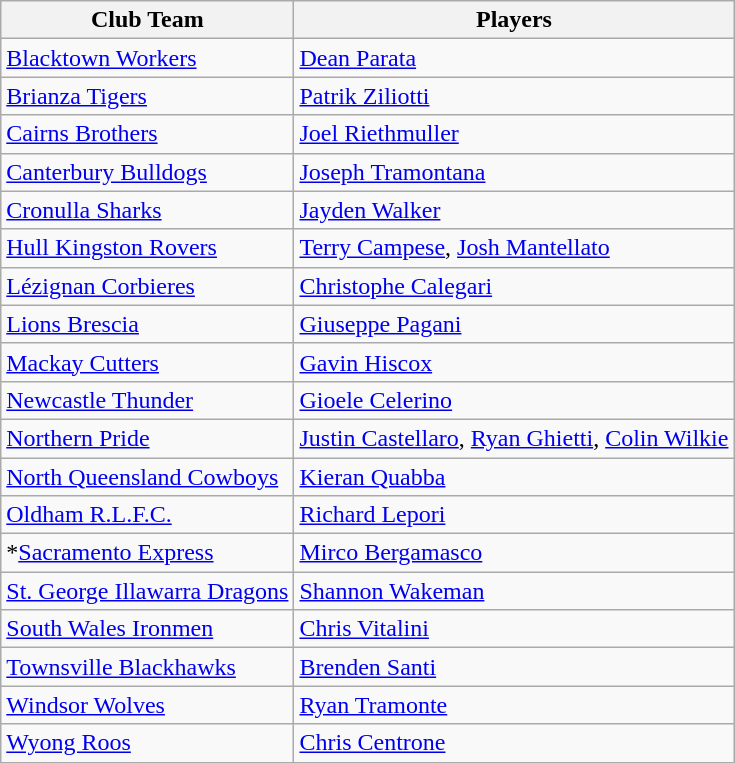<table class="wikitable">
<tr>
<th>Club Team</th>
<th>Players</th>
</tr>
<tr>
<td> <a href='#'>Blacktown Workers</a></td>
<td> <a href='#'>Dean Parata</a></td>
</tr>
<tr>
<td> <a href='#'>Brianza Tigers</a></td>
<td> <a href='#'>Patrik Ziliotti</a></td>
</tr>
<tr>
<td> <a href='#'>Cairns Brothers</a></td>
<td> <a href='#'>Joel Riethmuller</a></td>
</tr>
<tr>
<td> <a href='#'>Canterbury Bulldogs</a></td>
<td> <a href='#'>Joseph Tramontana</a></td>
</tr>
<tr>
<td> <a href='#'>Cronulla Sharks</a></td>
<td> <a href='#'>Jayden Walker</a></td>
</tr>
<tr>
<td> <a href='#'>Hull Kingston Rovers</a></td>
<td> <a href='#'>Terry Campese</a>, <a href='#'>Josh Mantellato</a></td>
</tr>
<tr>
<td> <a href='#'>Lézignan Corbieres</a></td>
<td> <a href='#'>Christophe Calegari</a></td>
</tr>
<tr>
<td> <a href='#'>Lions Brescia</a></td>
<td> <a href='#'>Giuseppe Pagani</a></td>
</tr>
<tr>
<td> <a href='#'>Mackay Cutters</a></td>
<td> <a href='#'>Gavin Hiscox</a></td>
</tr>
<tr>
<td> <a href='#'>Newcastle Thunder</a></td>
<td> <a href='#'>Gioele Celerino</a></td>
</tr>
<tr>
<td> <a href='#'>Northern Pride</a></td>
<td> <a href='#'>Justin Castellaro</a>, <a href='#'>Ryan Ghietti</a>, <a href='#'>Colin Wilkie</a></td>
</tr>
<tr>
<td> <a href='#'>North Queensland Cowboys</a></td>
<td> <a href='#'>Kieran Quabba</a></td>
</tr>
<tr>
<td> <a href='#'>Oldham R.L.F.C.</a></td>
<td> <a href='#'>Richard Lepori</a></td>
</tr>
<tr>
<td> *<a href='#'>Sacramento Express</a></td>
<td> <a href='#'>Mirco Bergamasco</a></td>
</tr>
<tr>
<td> <a href='#'>St. George Illawarra Dragons</a></td>
<td> <a href='#'>Shannon Wakeman</a></td>
</tr>
<tr>
<td> <a href='#'>South Wales Ironmen</a></td>
<td> <a href='#'>Chris Vitalini</a></td>
</tr>
<tr>
<td> <a href='#'>Townsville Blackhawks</a></td>
<td> <a href='#'>Brenden Santi</a></td>
</tr>
<tr>
<td> <a href='#'>Windsor Wolves</a></td>
<td> <a href='#'>Ryan Tramonte</a></td>
</tr>
<tr>
<td> <a href='#'>Wyong Roos</a></td>
<td> <a href='#'>Chris Centrone</a></td>
</tr>
</table>
